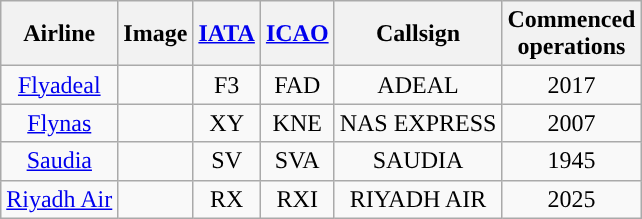<table class="wikitable sortable" style="text-align:center;">
<tr valign="middle">
<th>Airline</th>
<th>Image</th>
<th><a href='#'>IATA</a></th>
<th><a href='#'>ICAO</a></th>
<th>Callsign</th>
<th>Commenced<br>operations</th>
</tr>
<tr>
<td><a href='#'>Flyadeal</a></td>
<td></td>
<td>F3</td>
<td>FAD</td>
<td>ADEAL</td>
<td>2017</td>
</tr>
<tr>
<td><a href='#'>Flynas</a></td>
<td></td>
<td>XY</td>
<td>KNE</td>
<td>NAS EXPRESS</td>
<td>2007</td>
</tr>
<tr>
<td><a href='#'>Saudia</a></td>
<td></td>
<td>SV</td>
<td>SVA</td>
<td>SAUDIA</td>
<td>1945</td>
</tr>
<tr>
<td><a href='#'>Riyadh Air</a></td>
<td></td>
<td>RX</td>
<td>RXI</td>
<td>RIYADH AIR</td>
<td>2025</td>
</tr>
</table>
